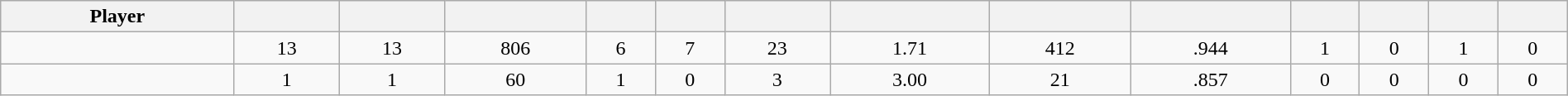<table class="wikitable sortable" style="width:100%; text-align:center;">
<tr>
<th>Player</th>
<th></th>
<th></th>
<th></th>
<th></th>
<th></th>
<th></th>
<th></th>
<th></th>
<th></th>
<th></th>
<th></th>
<th></th>
<th></th>
</tr>
<tr>
<td style=white-space:nowrap></td>
<td>13</td>
<td>13</td>
<td>806</td>
<td>6</td>
<td>7</td>
<td>23</td>
<td>1.71</td>
<td>412</td>
<td>.944</td>
<td>1</td>
<td>0</td>
<td>1</td>
<td>0</td>
</tr>
<tr>
<td style=white-space:nowrap></td>
<td>1</td>
<td>1</td>
<td>60</td>
<td>1</td>
<td>0</td>
<td>3</td>
<td>3.00</td>
<td>21</td>
<td>.857</td>
<td>0</td>
<td>0</td>
<td>0</td>
<td>0</td>
</tr>
</table>
